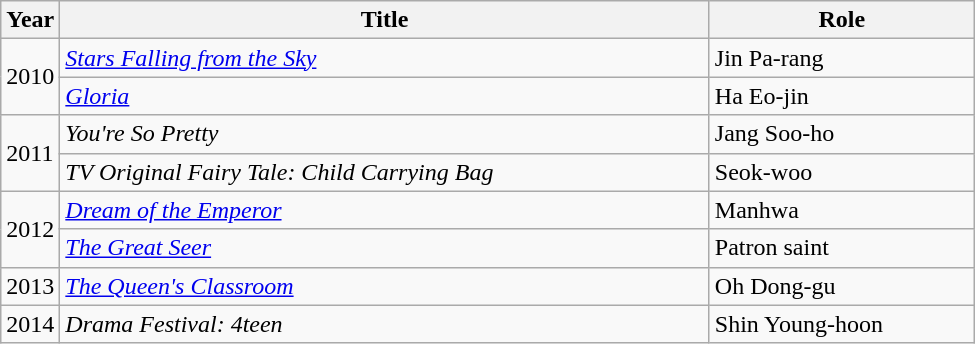<table class="wikitable" style="width:650px">
<tr>
<th width=10>Year</th>
<th>Title</th>
<th>Role</th>
</tr>
<tr>
<td rowspan=2>2010</td>
<td><em><a href='#'>Stars Falling from the Sky</a></em></td>
<td>Jin Pa-rang</td>
</tr>
<tr>
<td><em><a href='#'>Gloria</a></em></td>
<td>Ha Eo-jin</td>
</tr>
<tr>
<td rowspan=2>2011</td>
<td><em>You're So Pretty</em></td>
<td>Jang Soo-ho</td>
</tr>
<tr>
<td><em>TV Original Fairy Tale: Child Carrying Bag</em></td>
<td>Seok-woo</td>
</tr>
<tr>
<td rowspan=2>2012</td>
<td><em><a href='#'>Dream of the Emperor</a></em></td>
<td>Manhwa</td>
</tr>
<tr>
<td><em><a href='#'>The Great Seer</a></em></td>
<td>Patron saint </td>
</tr>
<tr>
<td>2013</td>
<td><em><a href='#'>The Queen's Classroom</a></em></td>
<td>Oh Dong-gu</td>
</tr>
<tr>
<td>2014</td>
<td><em>Drama Festival: 4teen</em></td>
<td>Shin Young-hoon</td>
</tr>
</table>
